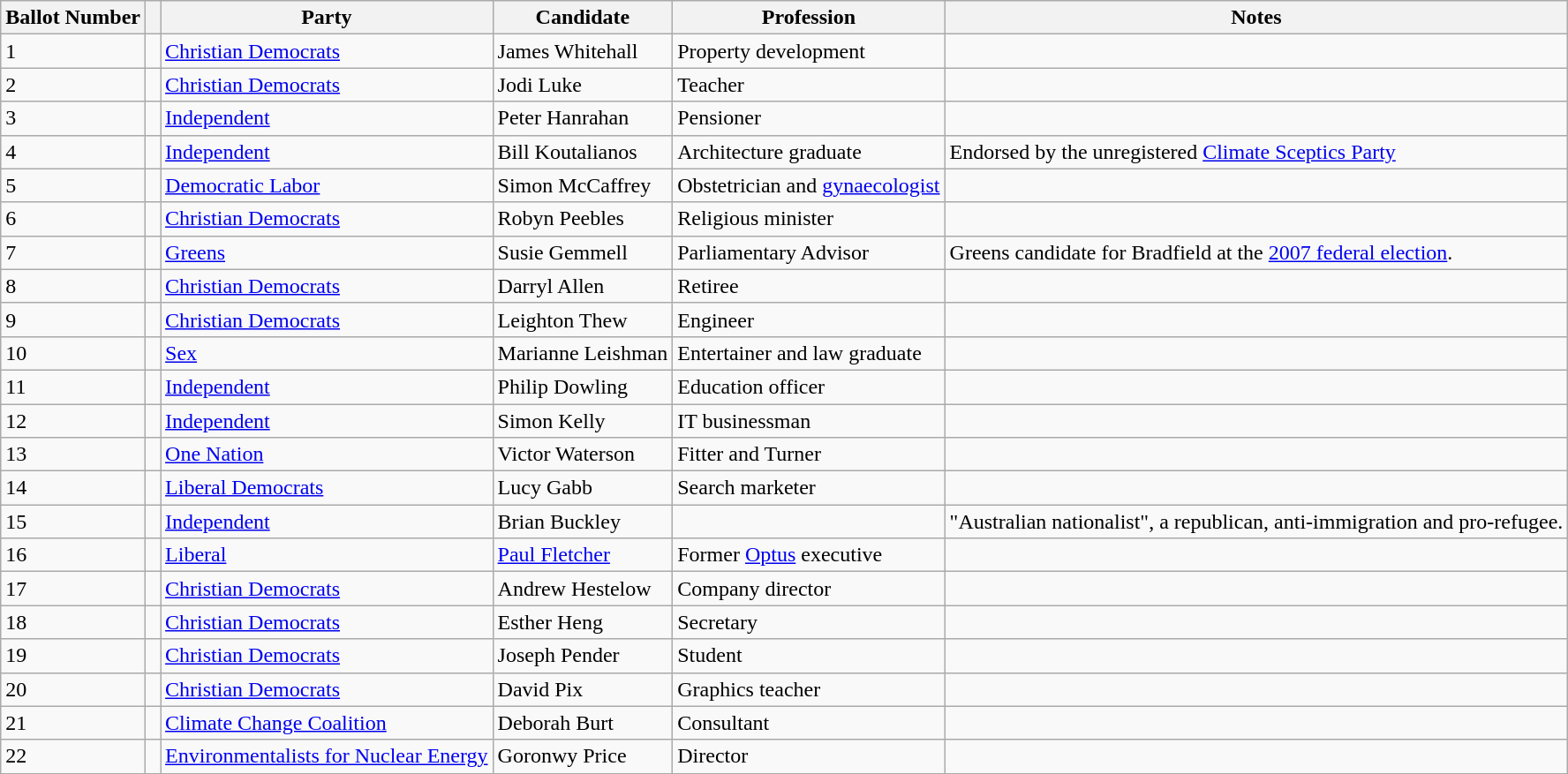<table class="wikitable">
<tr>
<th !colspan="2">Ballot Number</th>
<th></th>
<th>Party</th>
<th>Candidate</th>
<th>Profession</th>
<th>Notes</th>
</tr>
<tr>
<td>1</td>
<td> </td>
<td><a href='#'>Christian Democrats</a></td>
<td>James Whitehall</td>
<td>Property development</td>
<td></td>
</tr>
<tr>
<td>2</td>
<td> </td>
<td><a href='#'>Christian Democrats</a></td>
<td>Jodi Luke</td>
<td>Teacher</td>
<td></td>
</tr>
<tr>
<td>3</td>
<td> </td>
<td><a href='#'>Independent</a></td>
<td>Peter Hanrahan</td>
<td>Pensioner</td>
<td></td>
</tr>
<tr>
<td>4</td>
<td> </td>
<td><a href='#'>Independent</a></td>
<td>Bill Koutalianos</td>
<td>Architecture graduate</td>
<td>Endorsed by the unregistered <a href='#'>Climate Sceptics Party</a></td>
</tr>
<tr>
<td>5</td>
<td> </td>
<td><a href='#'>Democratic Labor</a></td>
<td>Simon McCaffrey</td>
<td>Obstetrician and <a href='#'>gynaecologist</a></td>
<td></td>
</tr>
<tr>
<td>6</td>
<td> </td>
<td><a href='#'>Christian Democrats</a></td>
<td>Robyn Peebles</td>
<td>Religious minister</td>
<td></td>
</tr>
<tr>
<td>7</td>
<td> </td>
<td><a href='#'>Greens</a></td>
<td>Susie Gemmell</td>
<td>Parliamentary Advisor</td>
<td>Greens candidate for Bradfield at the <a href='#'>2007 federal election</a>.</td>
</tr>
<tr>
<td>8</td>
<td> </td>
<td><a href='#'>Christian Democrats</a></td>
<td>Darryl Allen</td>
<td>Retiree</td>
<td></td>
</tr>
<tr>
<td>9</td>
<td> </td>
<td><a href='#'>Christian Democrats</a></td>
<td>Leighton Thew</td>
<td>Engineer</td>
<td></td>
</tr>
<tr>
<td>10</td>
<td> </td>
<td><a href='#'>Sex</a></td>
<td>Marianne Leishman</td>
<td>Entertainer and law graduate</td>
<td></td>
</tr>
<tr>
<td>11</td>
<td> </td>
<td><a href='#'>Independent</a></td>
<td>Philip Dowling</td>
<td>Education officer</td>
<td></td>
</tr>
<tr>
<td>12</td>
<td> </td>
<td><a href='#'>Independent</a></td>
<td>Simon Kelly</td>
<td>IT businessman</td>
<td></td>
</tr>
<tr>
<td>13</td>
<td> </td>
<td><a href='#'>One Nation</a></td>
<td>Victor Waterson</td>
<td>Fitter and Turner</td>
<td></td>
</tr>
<tr>
<td>14</td>
<td> </td>
<td><a href='#'>Liberal Democrats</a></td>
<td>Lucy Gabb</td>
<td>Search marketer</td>
<td></td>
</tr>
<tr>
<td>15</td>
<td> </td>
<td><a href='#'>Independent</a></td>
<td>Brian Buckley</td>
<td></td>
<td>"Australian nationalist", a republican, anti-immigration and pro-refugee.</td>
</tr>
<tr>
<td>16</td>
<td> </td>
<td><a href='#'>Liberal</a></td>
<td><a href='#'>Paul Fletcher</a></td>
<td>Former <a href='#'>Optus</a> executive</td>
<td></td>
</tr>
<tr>
<td>17</td>
<td> </td>
<td><a href='#'>Christian Democrats</a></td>
<td>Andrew Hestelow</td>
<td>Company director</td>
<td></td>
</tr>
<tr>
<td>18</td>
<td> </td>
<td><a href='#'>Christian Democrats</a></td>
<td>Esther Heng</td>
<td>Secretary</td>
<td></td>
</tr>
<tr>
<td>19</td>
<td> </td>
<td><a href='#'>Christian Democrats</a></td>
<td>Joseph Pender</td>
<td>Student</td>
<td></td>
</tr>
<tr>
<td>20</td>
<td> </td>
<td><a href='#'>Christian Democrats</a></td>
<td>David Pix</td>
<td>Graphics teacher</td>
<td></td>
</tr>
<tr>
<td>21</td>
<td> </td>
<td><a href='#'>Climate Change Coalition</a></td>
<td>Deborah Burt</td>
<td>Consultant</td>
<td></td>
</tr>
<tr>
<td>22</td>
<td> </td>
<td><a href='#'>Environmentalists for Nuclear Energy</a></td>
<td>Goronwy Price</td>
<td>Director</td>
<td></td>
</tr>
</table>
